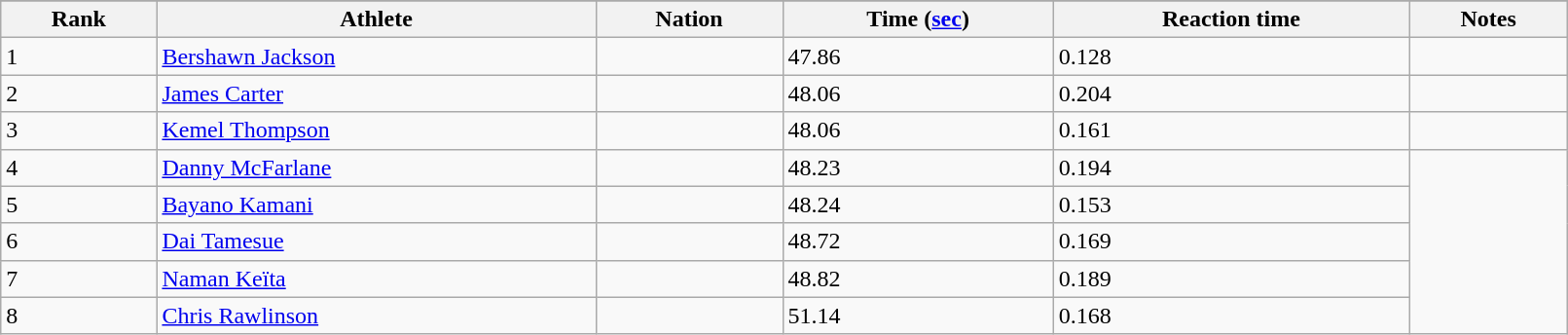<table class="wikitable" width=85%>
<tr>
</tr>
<tr>
<th>Rank</th>
<th>Athlete</th>
<th>Nation</th>
<th>Time (<a href='#'>sec</a>)</th>
<th>Reaction time</th>
<th>Notes</th>
</tr>
<tr>
<td>1</td>
<td><a href='#'>Bershawn Jackson</a></td>
<td></td>
<td>47.86</td>
<td>0.128</td>
<td></td>
</tr>
<tr>
<td>2</td>
<td><a href='#'>James Carter</a></td>
<td></td>
<td>48.06</td>
<td>0.204</td>
</tr>
<tr>
<td>3</td>
<td><a href='#'>Kemel Thompson</a></td>
<td></td>
<td>48.06</td>
<td>0.161</td>
<td></td>
</tr>
<tr>
<td>4</td>
<td><a href='#'>Danny McFarlane</a></td>
<td></td>
<td>48.23</td>
<td>0.194</td>
</tr>
<tr>
<td>5</td>
<td><a href='#'>Bayano Kamani</a></td>
<td></td>
<td>48.24</td>
<td>0.153</td>
</tr>
<tr>
<td>6</td>
<td><a href='#'>Dai Tamesue</a></td>
<td></td>
<td>48.72</td>
<td>0.169</td>
</tr>
<tr>
<td>7</td>
<td><a href='#'>Naman Keïta</a></td>
<td></td>
<td>48.82</td>
<td>0.189</td>
</tr>
<tr>
<td>8</td>
<td><a href='#'>Chris Rawlinson</a></td>
<td></td>
<td>51.14</td>
<td>0.168</td>
</tr>
</table>
